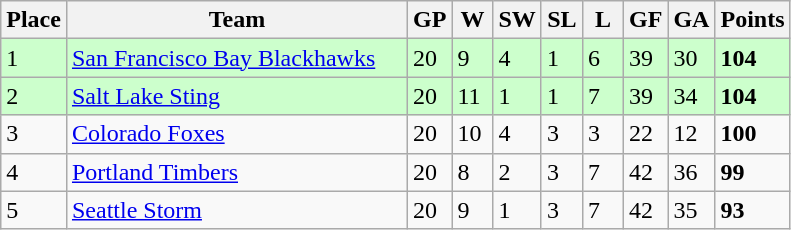<table class="wikitable">
<tr>
<th>Place</th>
<th width="220">Team</th>
<th width="20">GP</th>
<th width="20">W</th>
<th width="20">SW</th>
<th width="20">SL</th>
<th width="20">L</th>
<th width="20">GF</th>
<th width="20">GA</th>
<th>Points</th>
</tr>
<tr bgcolor=#ccffcc>
<td>1</td>
<td><a href='#'>San Francisco Bay Blackhawks</a></td>
<td>20</td>
<td>9</td>
<td>4</td>
<td>1</td>
<td>6</td>
<td>39</td>
<td>30</td>
<td><strong>104</strong></td>
</tr>
<tr bgcolor=#ccffcc>
<td>2</td>
<td><a href='#'>Salt Lake Sting</a></td>
<td>20</td>
<td>11</td>
<td>1</td>
<td>1</td>
<td>7</td>
<td>39</td>
<td>34</td>
<td><strong>104</strong></td>
</tr>
<tr>
<td>3</td>
<td><a href='#'>Colorado Foxes</a></td>
<td>20</td>
<td>10</td>
<td>4</td>
<td>3</td>
<td>3</td>
<td>22</td>
<td>12</td>
<td><strong>100</strong></td>
</tr>
<tr>
<td>4</td>
<td><a href='#'>Portland Timbers</a></td>
<td>20</td>
<td>8</td>
<td>2</td>
<td>3</td>
<td>7</td>
<td>42</td>
<td>36</td>
<td><strong>99</strong></td>
</tr>
<tr>
<td>5</td>
<td><a href='#'>Seattle Storm</a></td>
<td>20</td>
<td>9</td>
<td>1</td>
<td>3</td>
<td>7</td>
<td>42</td>
<td>35</td>
<td><strong>93</strong></td>
</tr>
</table>
